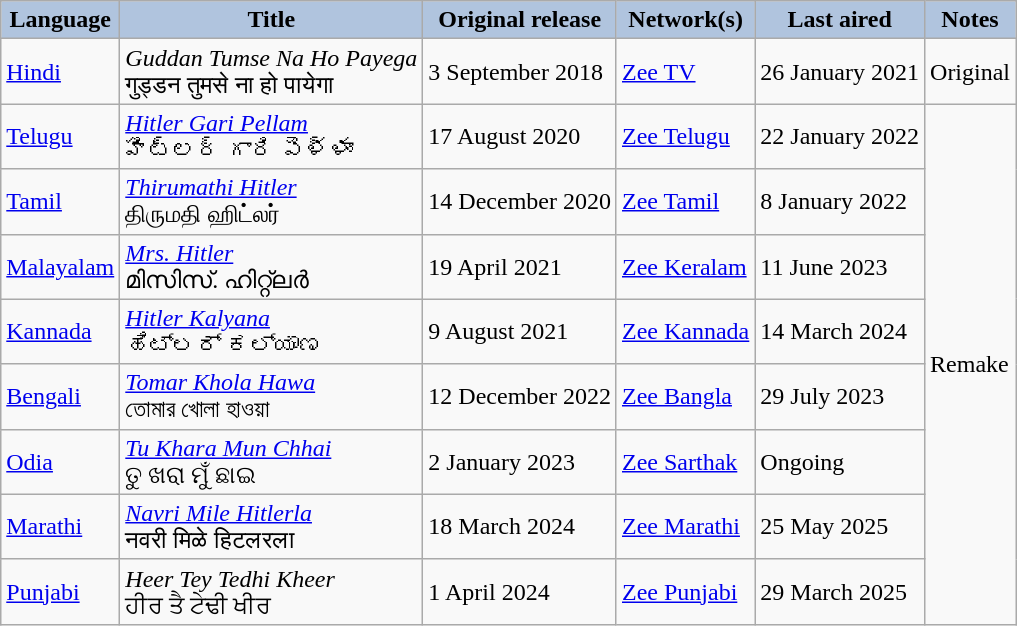<table class="wikitable" style="text-align:left;">
<tr>
<th style="background:LightSteelBlue;">Language</th>
<th style="background:LightSteelBlue;">Title</th>
<th style="background:LightSteelBlue;">Original release</th>
<th style="background:LightSteelBlue;">Network(s)</th>
<th style="background:LightSteelBlue;">Last aired</th>
<th style="background:LightSteelBlue;">Notes</th>
</tr>
<tr>
<td><a href='#'>Hindi</a></td>
<td><em>Guddan Tumse Na Ho Payega</em> <br> गुड्डन तुमसे ना हो पायेगा</td>
<td>3 September 2018</td>
<td><a href='#'>Zee TV</a></td>
<td>26 January 2021</td>
<td>Original</td>
</tr>
<tr>
<td><a href='#'>Telugu</a></td>
<td><em><a href='#'>Hitler Gari Pellam</a></em> <br> హిట్లర్ గారి పెళ్ళాం</td>
<td>17 August 2020</td>
<td><a href='#'>Zee Telugu</a></td>
<td>22 January 2022</td>
<td rowspan="8">Remake</td>
</tr>
<tr>
<td><a href='#'>Tamil</a></td>
<td><em><a href='#'>Thirumathi Hitler</a></em> <br> திருமதி ஹிட்லர்</td>
<td>14 December 2020</td>
<td><a href='#'>Zee Tamil</a></td>
<td>8 January 2022</td>
</tr>
<tr>
<td><a href='#'>Malayalam</a></td>
<td><em><a href='#'>Mrs. Hitler</a></em> <br> മിസിസ്. ഹിറ്റ്ലർ</td>
<td>19 April 2021</td>
<td><a href='#'>Zee Keralam</a></td>
<td>11 June 2023</td>
</tr>
<tr>
<td><a href='#'>Kannada</a></td>
<td><em><a href='#'>Hitler Kalyana</a></em> <br> ಹಿಟ್ಲರ್ ಕಲ್ಯಾಣ</td>
<td>9 August 2021</td>
<td><a href='#'>Zee Kannada</a></td>
<td>14 March 2024</td>
</tr>
<tr>
<td><a href='#'>Bengali</a></td>
<td><em><a href='#'>Tomar Khola Hawa</a></em> <br> তোমার খোলা হাওয়া</td>
<td>12 December 2022</td>
<td><a href='#'>Zee Bangla</a></td>
<td>29 July 2023</td>
</tr>
<tr>
<td><a href='#'>Odia</a></td>
<td><em><a href='#'>Tu Khara Mun Chhai</a></em> <br> ତୁ ଖରା ମୁଁ ଛାଇ</td>
<td>2 January 2023</td>
<td><a href='#'>Zee Sarthak</a></td>
<td>Ongoing</td>
</tr>
<tr>
<td><a href='#'>Marathi</a></td>
<td><em><a href='#'>Navri Mile Hitlerla</a></em> <br> नवरी मिळे हिटलरला</td>
<td>18 March 2024</td>
<td><a href='#'>Zee Marathi</a></td>
<td>25 May 2025</td>
</tr>
<tr>
<td><a href='#'>Punjabi</a></td>
<td><em>Heer Tey Tedhi Kheer</em> <br> ਹੀਰ ਤੈ ਟੇਢੀ ਖੀਰ</td>
<td>1 April 2024</td>
<td><a href='#'>Zee Punjabi</a></td>
<td>29 March 2025</td>
</tr>
</table>
